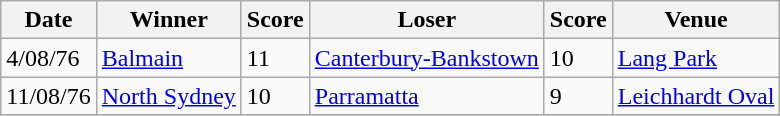<table class="wikitable">
<tr>
<th>Date</th>
<th>Winner</th>
<th>Score</th>
<th>Loser</th>
<th>Score</th>
<th>Venue</th>
</tr>
<tr>
<td>4/08/76</td>
<td><a href='#'>Balmain</a></td>
<td>11</td>
<td><a href='#'>Canterbury-Bankstown</a></td>
<td>10</td>
<td><a href='#'>Lang Park</a></td>
</tr>
<tr>
<td>11/08/76</td>
<td><a href='#'>North Sydney</a></td>
<td>10</td>
<td><a href='#'>Parramatta</a></td>
<td>9</td>
<td><a href='#'>Leichhardt Oval</a></td>
</tr>
<tr>
</tr>
</table>
